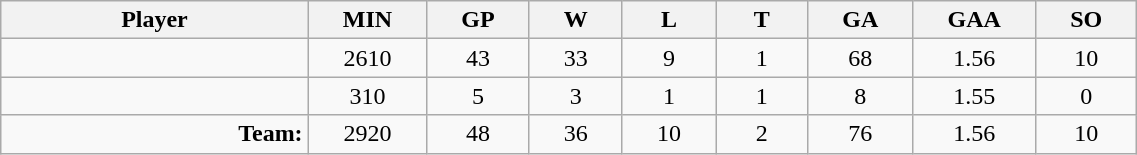<table class="wikitable sortable" width="60%">
<tr>
<th bgcolor="#DDDDFF" width="10%">Player</th>
<th width="3%" bgcolor="#DDDDFF" title="Minutes played">MIN</th>
<th width="3%" bgcolor="#DDDDFF" title="Games played in">GP</th>
<th width="3%" bgcolor="#DDDDFF" title="Wins">W</th>
<th width="3%" bgcolor="#DDDDFF"title="Losses">L</th>
<th width="3%" bgcolor="#DDDDFF" title="Ties">T</th>
<th width="3%" bgcolor="#DDDDFF" title="Goals against">GA</th>
<th width="3%" bgcolor="#DDDDFF" title="Goals against average">GAA</th>
<th width="3%" bgcolor="#DDDDFF"title="Shut-outs">SO</th>
</tr>
<tr align="center">
<td align="right"></td>
<td>2610</td>
<td>43</td>
<td>33</td>
<td>9</td>
<td>1</td>
<td>68</td>
<td>1.56</td>
<td>10</td>
</tr>
<tr align="center">
<td align="right"></td>
<td>310</td>
<td>5</td>
<td>3</td>
<td>1</td>
<td>1</td>
<td>8</td>
<td>1.55</td>
<td>0</td>
</tr>
<tr align="center">
<td align="right"><strong>Team:</strong></td>
<td>2920</td>
<td>48</td>
<td>36</td>
<td>10</td>
<td>2</td>
<td>76</td>
<td>1.56</td>
<td>10</td>
</tr>
</table>
